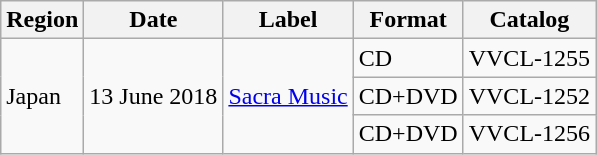<table class="wikitable">
<tr>
<th>Region</th>
<th>Date</th>
<th>Label</th>
<th>Format</th>
<th>Catalog</th>
</tr>
<tr>
<td rowspan="3">Japan</td>
<td rowspan="3">13 June 2018</td>
<td rowspan="3"><a href='#'>Sacra Music</a></td>
<td>CD</td>
<td>VVCL-1255</td>
</tr>
<tr>
<td>CD+DVD</td>
<td>VVCL-1252</td>
</tr>
<tr>
<td>CD+DVD</td>
<td>VVCL-1256</td>
</tr>
</table>
